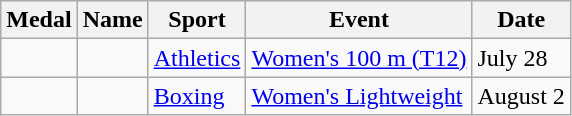<table class="wikitable sortable">
<tr>
<th>Medal</th>
<th>Name</th>
<th>Sport</th>
<th>Event</th>
<th>Date</th>
</tr>
<tr>
<td></td>
<td></td>
<td><a href='#'>Athletics</a></td>
<td><a href='#'>Women's 100 m (T12)</a></td>
<td>July 28</td>
</tr>
<tr>
<td></td>
<td></td>
<td><a href='#'>Boxing</a></td>
<td><a href='#'>Women's Lightweight</a></td>
<td>August 2</td>
</tr>
</table>
